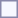<table style="border:1px solid #8888aa; background-color:#f7f8ff; padding:5px; font-size:95%; margin: 0px 12px 12px 0px;">
</table>
